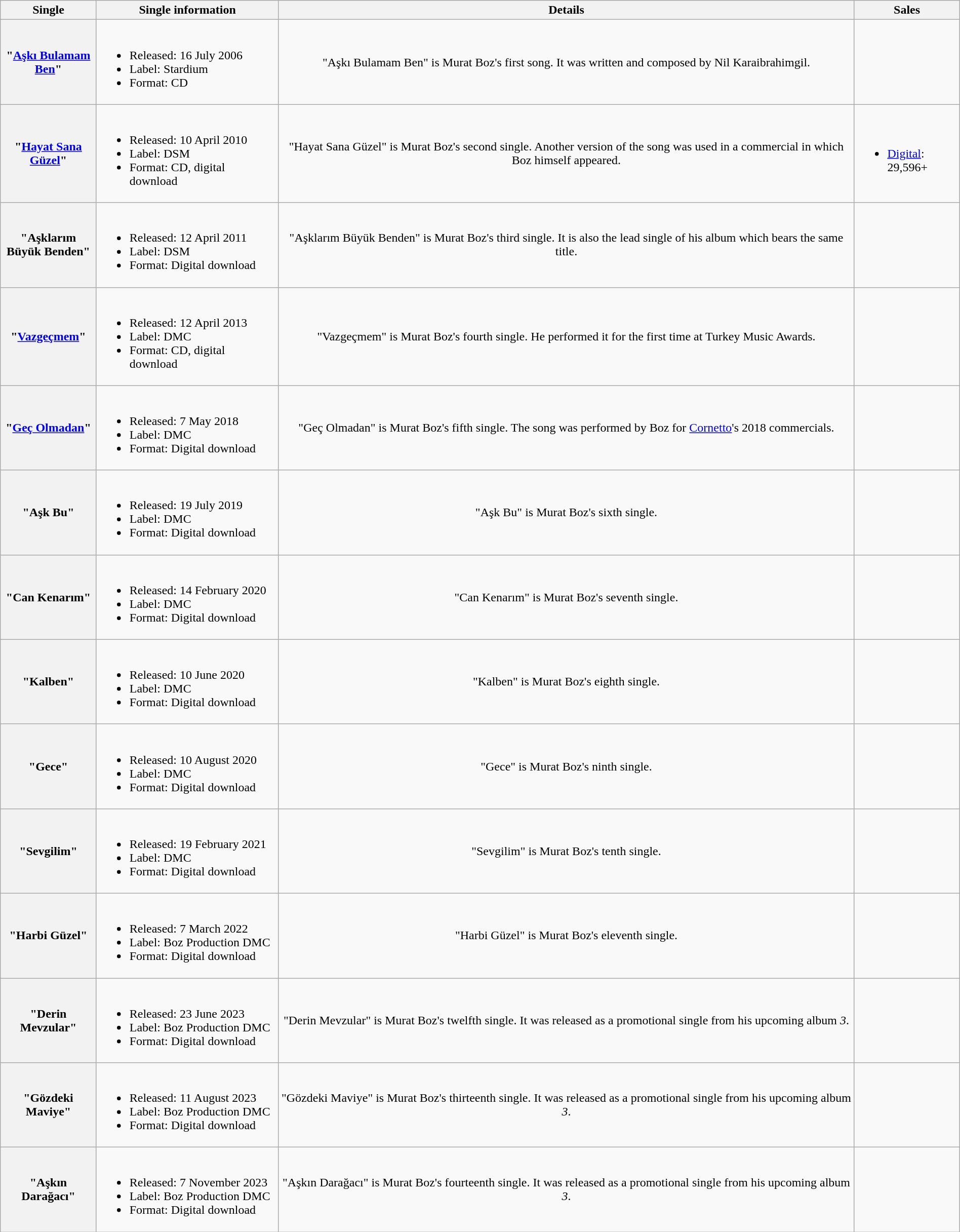<table class="wikitable plainrowheaders" width=100%>
<tr>
<th scope="col" width=10%>Single</th>
<th scope="col" width=19%>Single information</th>
<th scope="col" width=60%>Details</th>
<th scope="col" width=11%>Sales</th>
</tr>
<tr>
<th scope="row">"<a href='#'>Aşkı Bulamam Ben</a>"</th>
<td><br><ul><li>Released: 16 July 2006</li><li>Label: Stardium</li><li>Format: CD</li></ul></td>
<td style="text-align:center;">"Aşkı Bulamam Ben" is Murat Boz's first song. It was written and composed by Nil Karaibrahimgil.</td>
<td></td>
</tr>
<tr>
<th scope="row">"<a href='#'>Hayat Sana Güzel</a>"</th>
<td><br><ul><li>Released: 10 April 2010</li><li>Label: DSM</li><li>Format: CD, digital download</li></ul></td>
<td style="text-align:center;">"Hayat Sana Güzel" is Murat Boz's second single. Another version of the song was used in a commercial in which Boz himself appeared.</td>
<td><br><ul><li><a href='#'>Digital</a>: 29,596+</li></ul></td>
</tr>
<tr>
<th scope="row">"Aşklarım Büyük Benden"</th>
<td><br><ul><li>Released: 12 April 2011</li><li>Label: DSM</li><li>Format: Digital download</li></ul></td>
<td style="text-align:center;">"Aşklarım Büyük Benden" is Murat Boz's third single. It is also the lead single of his album which bears the same title.</td>
<td></td>
</tr>
<tr>
<th scope="row">"<a href='#'>Vazgeçmem</a>"</th>
<td><br><ul><li>Released: 12 April 2013</li><li>Label: DMC</li><li>Format: CD, digital download</li></ul></td>
<td style="text-align:center;">"Vazgeçmem" is Murat Boz's fourth single. He performed it for the first time at Turkey Music Awards.</td>
<td></td>
</tr>
<tr>
<th scope="row">"<a href='#'>Geç Olmadan</a>"</th>
<td><br><ul><li>Released: 7 May 2018</li><li>Label: DMC</li><li>Format: Digital download</li></ul></td>
<td style="text-align:center;">"Geç Olmadan" is Murat Boz's fifth single. The song was performed by Boz for <a href='#'>Cornetto</a>'s 2018 commercials.</td>
<td></td>
</tr>
<tr>
<th scope="row">"Aşk Bu"</th>
<td><br><ul><li>Released: 19 July 2019</li><li>Label: DMC</li><li>Format: Digital download</li></ul></td>
<td style="text-align:center;">"Aşk Bu" is Murat Boz's sixth single.</td>
<td></td>
</tr>
<tr>
<th scope="row">"Can Kenarım"</th>
<td><br><ul><li>Released: 14 February 2020</li><li>Label: DMC</li><li>Format: Digital download</li></ul></td>
<td style="text-align:center;">"Can Kenarım" is Murat Boz's seventh single.</td>
<td></td>
</tr>
<tr>
<th scope="row">"Kalben"</th>
<td><br><ul><li>Released: 10 June 2020</li><li>Label: DMC</li><li>Format: Digital download</li></ul></td>
<td style="text-align:center;">"Kalben" is Murat Boz's eighth single.</td>
<td></td>
</tr>
<tr>
<th scope="row">"Gece"</th>
<td><br><ul><li>Released: 10 August 2020</li><li>Label: DMC</li><li>Format: Digital download</li></ul></td>
<td style="text-align:center;">"Gece" is Murat Boz's ninth single.</td>
<td></td>
</tr>
<tr>
<th scope="row">"Sevgilim"</th>
<td><br><ul><li>Released: 19 February 2021</li><li>Label: DMC</li><li>Format: Digital download</li></ul></td>
<td style="text-align:center;">"Sevgilim" is Murat Boz's tenth single.</td>
<td></td>
</tr>
<tr>
<th scope="row">"Harbi Güzel"</th>
<td><br><ul><li>Released: 7 March 2022</li><li>Label: Boz Production DMC</li><li>Format: Digital download</li></ul></td>
<td style="text-align:center;">"Harbi Güzel" is Murat Boz's eleventh single.</td>
<td></td>
</tr>
<tr>
<th scope="row">"Derin Mevzular"</th>
<td><br><ul><li>Released: 23 June 2023</li><li>Label: Boz Production DMC</li><li>Format: Digital download</li></ul></td>
<td style="text-align:center;">"Derin Mevzular" is Murat Boz's twelfth single. It was released as a promotional single from his upcoming album <em>3</em>.</td>
<td></td>
</tr>
<tr>
<th scope="row">"Gözdeki Maviye"</th>
<td><br><ul><li>Released: 11 August 2023</li><li>Label: Boz Production DMC</li><li>Format: Digital download</li></ul></td>
<td style="text-align:center;">"Gözdeki Maviye" is Murat Boz's thirteenth single. It was released as a promotional single from his upcoming album <em>3</em>.</td>
<td></td>
</tr>
<tr>
<th scope="row">"Aşkın Darağacı"</th>
<td><br><ul><li>Released: 7 November 2023</li><li>Label: Boz Production DMC</li><li>Format: Digital download</li></ul></td>
<td style="text-align:center;">"Aşkın Darağacı" is Murat Boz's fourteenth single. It was released as a promotional single from his upcoming album <em>3</em>.</td>
<td></td>
</tr>
</table>
